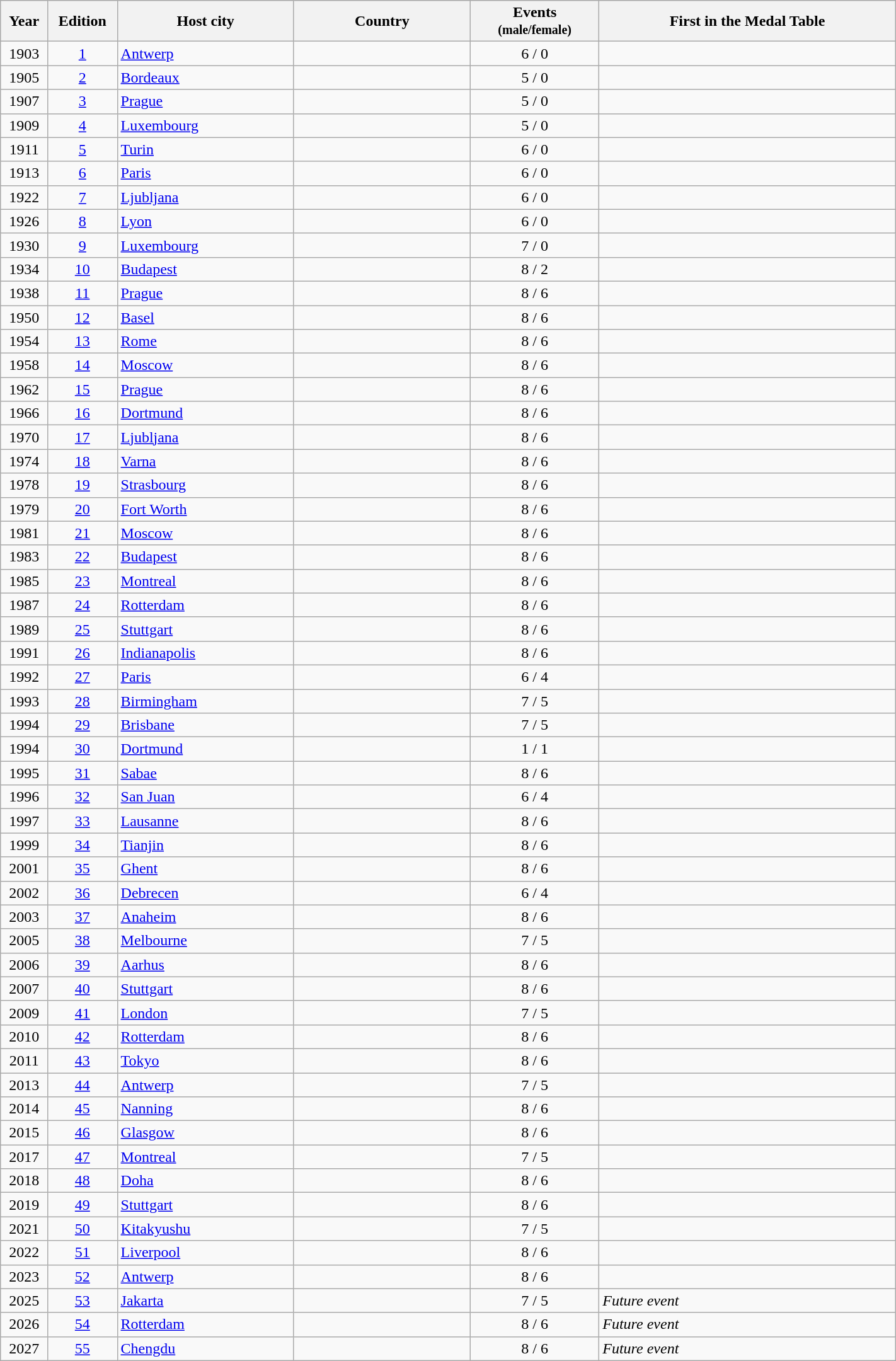<table class="wikitable" style="border-collapse: collapse; width:75%;">
<tr bgcolor="efefef">
<th width=30>Year</th>
<th width=30>Edition</th>
<th width=140>Host city</th>
<th width=140>Country</th>
<th width=100>Events<small><br>(male/female)</small></th>
<th width=240>First in the Medal Table</th>
</tr>
<tr>
<td align=center>1903</td>
<td align=center><a href='#'>1</a></td>
<td><a href='#'>Antwerp</a></td>
<td></td>
<td align=center>6 / 0</td>
<td></td>
</tr>
<tr>
<td align=center>1905</td>
<td align=center><a href='#'>2</a></td>
<td><a href='#'>Bordeaux</a></td>
<td></td>
<td align=center>5 / 0</td>
<td></td>
</tr>
<tr>
<td align=center>1907</td>
<td align=center><a href='#'>3</a></td>
<td><a href='#'>Prague</a></td>
<td></td>
<td align=center>5 / 0</td>
<td></td>
</tr>
<tr>
<td align=center>1909</td>
<td align=center><a href='#'>4</a></td>
<td><a href='#'>Luxembourg</a></td>
<td></td>
<td align=center>5 / 0</td>
<td></td>
</tr>
<tr>
<td align=center>1911</td>
<td align=center><a href='#'>5</a></td>
<td><a href='#'>Turin</a></td>
<td></td>
<td align=center>6 / 0</td>
<td></td>
</tr>
<tr>
<td align=center>1913</td>
<td align=center><a href='#'>6</a></td>
<td><a href='#'>Paris</a></td>
<td></td>
<td align=center>6 / 0</td>
<td></td>
</tr>
<tr>
<td align=center>1922</td>
<td align=center><a href='#'>7</a></td>
<td><a href='#'>Ljubljana</a></td>
<td></td>
<td align=center>6 / 0</td>
<td></td>
</tr>
<tr>
<td align=center>1926</td>
<td align=center><a href='#'>8</a></td>
<td><a href='#'>Lyon</a></td>
<td></td>
<td align=center>6 / 0</td>
<td></td>
</tr>
<tr>
<td align=center>1930</td>
<td align=center><a href='#'>9</a></td>
<td><a href='#'>Luxembourg</a></td>
<td></td>
<td align=center>7 / 0</td>
<td></td>
</tr>
<tr>
<td align=center>1934</td>
<td align=center><a href='#'>10</a></td>
<td><a href='#'>Budapest</a></td>
<td></td>
<td align=center>8 / 2</td>
<td></td>
</tr>
<tr>
<td align=center>1938</td>
<td align=center><a href='#'>11</a></td>
<td><a href='#'>Prague</a></td>
<td></td>
<td align=center>8 / 6</td>
<td></td>
</tr>
<tr>
<td align=center>1950</td>
<td align=center><a href='#'>12</a></td>
<td><a href='#'>Basel</a></td>
<td></td>
<td align=center>8 / 6</td>
<td></td>
</tr>
<tr>
<td align=center>1954</td>
<td align=center><a href='#'>13</a></td>
<td><a href='#'>Rome</a></td>
<td></td>
<td align=center>8 / 6</td>
<td></td>
</tr>
<tr>
<td align=center>1958</td>
<td align=center><a href='#'>14</a></td>
<td><a href='#'>Moscow</a></td>
<td></td>
<td align=center>8 / 6</td>
<td></td>
</tr>
<tr>
<td align=center>1962</td>
<td align=center><a href='#'>15</a></td>
<td><a href='#'>Prague</a></td>
<td></td>
<td align=center>8 / 6</td>
<td></td>
</tr>
<tr>
<td align=center>1966</td>
<td align=center><a href='#'>16</a></td>
<td><a href='#'>Dortmund</a></td>
<td></td>
<td align=center>8 / 6</td>
<td></td>
</tr>
<tr>
<td align=center>1970</td>
<td align=center><a href='#'>17</a></td>
<td><a href='#'>Ljubljana</a></td>
<td></td>
<td align=center>8 / 6</td>
<td></td>
</tr>
<tr>
<td align=center>1974</td>
<td align=center><a href='#'>18</a></td>
<td><a href='#'>Varna</a></td>
<td></td>
<td align=center>8 / 6</td>
<td></td>
</tr>
<tr>
<td align=center>1978</td>
<td align=center><a href='#'>19</a></td>
<td><a href='#'>Strasbourg</a></td>
<td></td>
<td align=center>8 / 6</td>
<td></td>
</tr>
<tr>
<td align=center>1979</td>
<td align=center><a href='#'>20</a></td>
<td><a href='#'>Fort Worth</a></td>
<td></td>
<td align=center>8 / 6</td>
<td></td>
</tr>
<tr>
<td align=center>1981</td>
<td align=center><a href='#'>21</a></td>
<td><a href='#'>Moscow</a></td>
<td></td>
<td align=center>8 / 6</td>
<td></td>
</tr>
<tr>
<td align=center>1983</td>
<td align=center><a href='#'>22</a></td>
<td><a href='#'>Budapest</a></td>
<td></td>
<td align=center>8 / 6</td>
<td></td>
</tr>
<tr>
<td align=center>1985</td>
<td align=center><a href='#'>23</a></td>
<td><a href='#'>Montreal</a></td>
<td></td>
<td align=center>8 / 6</td>
<td></td>
</tr>
<tr>
<td align=center>1987</td>
<td align=center><a href='#'>24</a></td>
<td><a href='#'>Rotterdam</a></td>
<td></td>
<td align=center>8 / 6</td>
<td></td>
</tr>
<tr>
<td align=center>1989</td>
<td align=center><a href='#'>25</a></td>
<td><a href='#'>Stuttgart</a></td>
<td></td>
<td align=center>8 / 6</td>
<td></td>
</tr>
<tr>
<td align=center>1991</td>
<td align=center><a href='#'>26</a></td>
<td><a href='#'>Indianapolis</a></td>
<td></td>
<td align=center>8 / 6</td>
<td></td>
</tr>
<tr>
<td align=center>1992</td>
<td align=center><a href='#'>27</a></td>
<td><a href='#'>Paris</a></td>
<td></td>
<td align=center>6 / 4</td>
<td></td>
</tr>
<tr>
<td align=center>1993</td>
<td align=center><a href='#'>28</a></td>
<td><a href='#'>Birmingham</a></td>
<td></td>
<td align=center>7 / 5</td>
<td></td>
</tr>
<tr>
<td align=center>1994</td>
<td align=center><a href='#'>29</a></td>
<td><a href='#'>Brisbane</a></td>
<td></td>
<td align=center>7 / 5</td>
<td></td>
</tr>
<tr>
<td align=center>1994</td>
<td align=center><a href='#'>30</a></td>
<td><a href='#'>Dortmund</a></td>
<td></td>
<td align=center>1 / 1</td>
<td><br></td>
</tr>
<tr>
<td align=center>1995</td>
<td align=center><a href='#'>31</a></td>
<td><a href='#'>Sabae</a></td>
<td></td>
<td align=center>8 / 6</td>
<td></td>
</tr>
<tr>
<td align=center>1996</td>
<td align=center><a href='#'>32</a></td>
<td><a href='#'>San Juan</a></td>
<td></td>
<td align=center>6 / 4</td>
<td></td>
</tr>
<tr>
<td align=center>1997</td>
<td align=center><a href='#'>33</a></td>
<td><a href='#'>Lausanne</a></td>
<td></td>
<td align=center>8 / 6</td>
<td></td>
</tr>
<tr>
<td align=center>1999</td>
<td align=center><a href='#'>34</a></td>
<td><a href='#'>Tianjin</a></td>
<td></td>
<td align=center>8 / 6</td>
<td></td>
</tr>
<tr>
<td align=center>2001</td>
<td align=center><a href='#'>35</a></td>
<td><a href='#'>Ghent</a></td>
<td></td>
<td align=center>8 / 6</td>
<td></td>
</tr>
<tr>
<td align=center>2002</td>
<td align=center><a href='#'>36</a></td>
<td><a href='#'>Debrecen</a></td>
<td></td>
<td align=center>6 / 4</td>
<td></td>
</tr>
<tr>
<td align=center>2003</td>
<td align=center><a href='#'>37</a></td>
<td><a href='#'>Anaheim</a></td>
<td></td>
<td align=center>8 / 6</td>
<td></td>
</tr>
<tr>
<td align=center>2005</td>
<td align=center><a href='#'>38</a></td>
<td><a href='#'>Melbourne</a></td>
<td></td>
<td align=center>7 / 5</td>
<td></td>
</tr>
<tr>
<td align=center>2006</td>
<td align=center><a href='#'>39</a></td>
<td><a href='#'>Aarhus</a></td>
<td></td>
<td align=center>8 / 6</td>
<td></td>
</tr>
<tr>
<td align=center>2007</td>
<td align=center><a href='#'>40</a></td>
<td><a href='#'>Stuttgart</a></td>
<td></td>
<td align=center>8 / 6</td>
<td></td>
</tr>
<tr>
<td align=center>2009</td>
<td align=center><a href='#'>41</a></td>
<td><a href='#'>London</a></td>
<td></td>
<td align=center>7 / 5</td>
<td></td>
</tr>
<tr>
<td align=center>2010</td>
<td align=center><a href='#'>42</a></td>
<td><a href='#'>Rotterdam</a></td>
<td></td>
<td align=center>8 / 6</td>
<td></td>
</tr>
<tr>
<td align=center>2011</td>
<td align=center><a href='#'>43</a></td>
<td><a href='#'>Tokyo</a></td>
<td></td>
<td align=center>8 / 6</td>
<td></td>
</tr>
<tr>
<td align=center>2013</td>
<td align=center><a href='#'>44</a></td>
<td><a href='#'>Antwerp</a></td>
<td></td>
<td align=center>7 / 5</td>
<td></td>
</tr>
<tr>
<td align=center>2014</td>
<td align=center><a href='#'>45</a></td>
<td><a href='#'>Nanning</a></td>
<td></td>
<td align=center>8 / 6</td>
<td></td>
</tr>
<tr>
<td align=center>2015</td>
<td align=center><a href='#'>46</a></td>
<td><a href='#'>Glasgow</a></td>
<td></td>
<td align=center>8 / 6</td>
<td></td>
</tr>
<tr>
<td align=center>2017</td>
<td align=center><a href='#'>47</a></td>
<td><a href='#'>Montreal</a></td>
<td></td>
<td align=center>7 / 5</td>
<td></td>
</tr>
<tr>
<td align=center>2018</td>
<td align=center><a href='#'>48</a></td>
<td><a href='#'>Doha</a></td>
<td></td>
<td align=center>8 / 6</td>
<td></td>
</tr>
<tr>
<td align=center>2019</td>
<td align=center><a href='#'>49</a></td>
<td><a href='#'>Stuttgart</a></td>
<td></td>
<td align=center>8 / 6</td>
<td></td>
</tr>
<tr>
<td align=center>2021</td>
<td align=center><a href='#'>50</a></td>
<td><a href='#'>Kitakyushu</a></td>
<td></td>
<td align=center>7 / 5</td>
<td></td>
</tr>
<tr>
<td align=center>2022</td>
<td align=center><a href='#'>51</a></td>
<td><a href='#'>Liverpool</a></td>
<td></td>
<td align=center>8 / 6</td>
<td></td>
</tr>
<tr>
<td align=center>2023</td>
<td align=center><a href='#'>52</a></td>
<td><a href='#'>Antwerp</a></td>
<td></td>
<td align=center>8 / 6</td>
<td></td>
</tr>
<tr>
<td align=center>2025</td>
<td align=center><a href='#'>53</a></td>
<td><a href='#'>Jakarta</a></td>
<td></td>
<td align=center>7 / 5</td>
<td><em>Future event</em></td>
</tr>
<tr>
<td align=center>2026</td>
<td align=center><a href='#'>54</a></td>
<td><a href='#'>Rotterdam</a></td>
<td></td>
<td align=center>8 / 6</td>
<td><em>Future event</em></td>
</tr>
<tr>
<td align=center>2027</td>
<td align=center><a href='#'>55</a></td>
<td><a href='#'>Chengdu</a></td>
<td></td>
<td align=center>8 / 6</td>
<td><em>Future event</em></td>
</tr>
</table>
